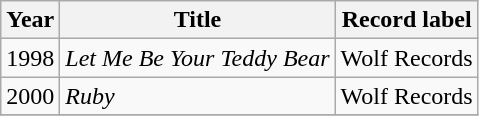<table class="wikitable sortable">
<tr>
<th>Year</th>
<th>Title</th>
<th>Record label</th>
</tr>
<tr>
<td>1998</td>
<td><em>Let Me Be Your Teddy Bear</em></td>
<td align="center">Wolf Records</td>
</tr>
<tr>
<td>2000</td>
<td><em>Ruby</em></td>
<td align="center">Wolf Records</td>
</tr>
<tr>
</tr>
</table>
